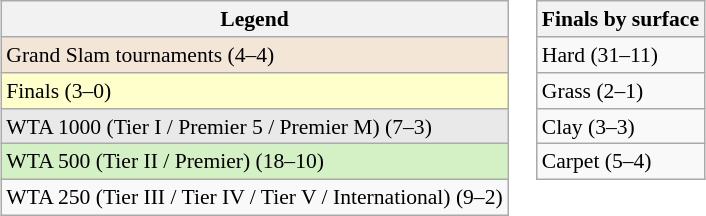<table>
<tr valign=top style=font-size:90%>
<td><br><table class=wikitable>
<tr>
<th>Legend</th>
</tr>
<tr>
<td bgcolor=f3e6d7>Grand Slam tournaments (4–4)</td>
</tr>
<tr>
<td bgcolor=ffffcc>Finals (3–0)</td>
</tr>
<tr>
<td bgcolor=e9e9e9>WTA 1000 (Tier I / Premier 5 / Premier M) (7–3)</td>
</tr>
<tr>
<td bgcolor=d4f1c5>WTA 500 (Tier II / Premier) (18–10)</td>
</tr>
<tr>
<td>WTA 250 (Tier III / Tier IV / Tier V / International) (9–2)</td>
</tr>
</table>
</td>
<td><br><table class=wikitable>
<tr>
<th>Finals by surface</th>
</tr>
<tr>
<td>Hard (31–11)</td>
</tr>
<tr>
<td>Grass (2–1)</td>
</tr>
<tr>
<td>Clay (3–3)</td>
</tr>
<tr>
<td>Carpet (5–4)</td>
</tr>
</table>
</td>
</tr>
</table>
